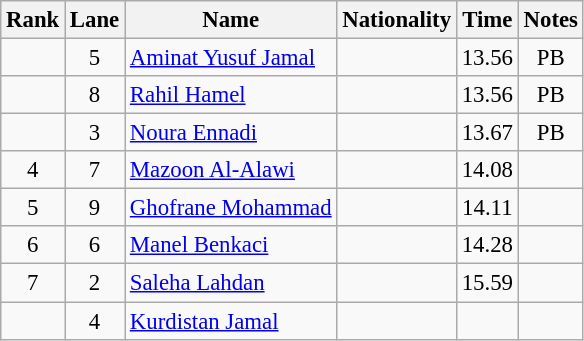<table class="wikitable sortable" style="text-align:center;font-size:95%">
<tr>
<th>Rank</th>
<th>Lane</th>
<th>Name</th>
<th>Nationality</th>
<th>Time</th>
<th>Notes</th>
</tr>
<tr>
<td></td>
<td>5</td>
<td align=left><a href='#'>Aminat Yusuf Jamal</a></td>
<td align=left></td>
<td>13.56</td>
<td>PB</td>
</tr>
<tr>
<td></td>
<td>8</td>
<td align=left><a href='#'>Rahil Hamel</a></td>
<td align=left></td>
<td>13.56</td>
<td>PB</td>
</tr>
<tr>
<td></td>
<td>3</td>
<td align=left><a href='#'>Noura Ennadi</a></td>
<td align=left></td>
<td>13.67</td>
<td>PB</td>
</tr>
<tr>
<td>4</td>
<td>7</td>
<td align=left><a href='#'>Mazoon Al-Alawi</a></td>
<td align=left></td>
<td>14.08</td>
<td></td>
</tr>
<tr>
<td>5</td>
<td>9</td>
<td align=left><a href='#'>Ghofrane Mohammad</a></td>
<td align=left></td>
<td>14.11</td>
<td></td>
</tr>
<tr>
<td>6</td>
<td>6</td>
<td align=left><a href='#'>Manel Benkaci</a></td>
<td align=left></td>
<td>14.28</td>
<td></td>
</tr>
<tr>
<td>7</td>
<td>2</td>
<td align=left><a href='#'>Saleha Lahdan</a></td>
<td align=left></td>
<td>15.59</td>
<td></td>
</tr>
<tr>
<td></td>
<td>4</td>
<td align=left><a href='#'>Kurdistan Jamal</a></td>
<td align=left></td>
<td></td>
<td></td>
</tr>
</table>
